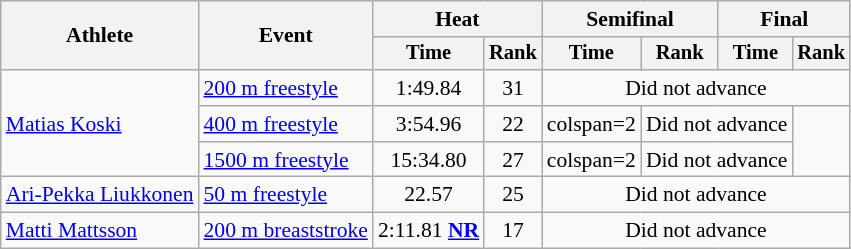<table class=wikitable style="font-size:90%">
<tr>
<th rowspan="2">Athlete</th>
<th rowspan="2">Event</th>
<th colspan="2">Heat</th>
<th colspan="2">Semifinal</th>
<th colspan="2">Final</th>
</tr>
<tr style="font-size:95%">
<th>Time</th>
<th>Rank</th>
<th>Time</th>
<th>Rank</th>
<th>Time</th>
<th>Rank</th>
</tr>
<tr align=center>
<td align=left rowspan=3><a href='#'>Matias Koski</a></td>
<td align=left><a href='#'>200 m freestyle</a></td>
<td>1:49.84</td>
<td>31</td>
<td colspan=4>Did not advance</td>
</tr>
<tr align=center>
<td align=left><a href='#'>400 m freestyle</a></td>
<td>3:54.96</td>
<td>22</td>
<td>colspan=2 </td>
<td colspan=2>Did not advance</td>
</tr>
<tr align=center>
<td align=left><a href='#'>1500 m freestyle</a></td>
<td>15:34.80</td>
<td>27</td>
<td>colspan=2 </td>
<td colspan=2>Did not advance</td>
</tr>
<tr align=center>
<td align=left><a href='#'>Ari-Pekka Liukkonen</a></td>
<td align=left><a href='#'>50 m freestyle</a></td>
<td>22.57</td>
<td>25</td>
<td colspan=4>Did not advance</td>
</tr>
<tr align=center>
<td align=left><a href='#'>Matti Mattsson</a></td>
<td align=left><a href='#'>200 m breaststroke</a></td>
<td>2:11.81 <strong><a href='#'>NR</a></strong></td>
<td>17</td>
<td colspan=4>Did not advance</td>
</tr>
</table>
